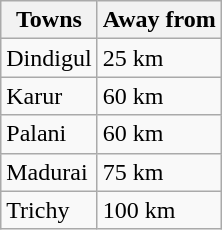<table class="wikitable">
<tr>
<th>Towns</th>
<th>Away from</th>
</tr>
<tr>
<td>Dindigul</td>
<td>25 km</td>
</tr>
<tr>
<td>Karur</td>
<td>60 km</td>
</tr>
<tr>
<td>Palani</td>
<td>60 km</td>
</tr>
<tr>
<td>Madurai</td>
<td>75 km</td>
</tr>
<tr>
<td>Trichy</td>
<td>100 km</td>
</tr>
</table>
